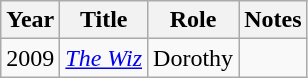<table class="wikitable plainrowheaders sortable" style="margin-right: 0;">
<tr>
<th>Year</th>
<th>Title</th>
<th>Role</th>
<th>Notes</th>
</tr>
<tr>
<td>2009</td>
<td><em><a href='#'>The Wiz</a></em></td>
<td>Dorothy</td>
<td></td>
</tr>
</table>
